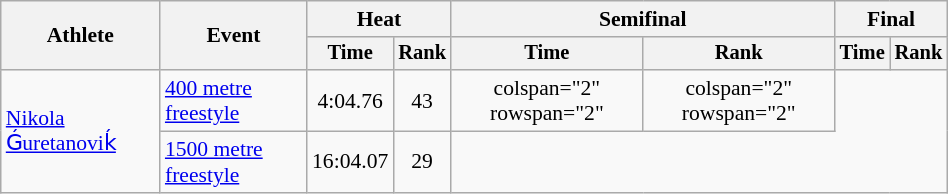<table class="wikitable" style="text-align:center; font-size:90%; width:50%;">
<tr>
<th rowspan="2">Athlete</th>
<th rowspan="2">Event</th>
<th colspan="2">Heat</th>
<th colspan="2">Semifinal</th>
<th colspan="2">Final</th>
</tr>
<tr style="font-size:95%">
<th>Time</th>
<th>Rank</th>
<th>Time</th>
<th>Rank</th>
<th>Time</th>
<th>Rank</th>
</tr>
<tr align=center>
<td align=left rowspan="2"><a href='#'>Nikola Ǵuretanoviḱ</a></td>
<td align=left><a href='#'>400 metre freestyle</a></td>
<td>4:04.76</td>
<td>43</td>
<td>colspan="2" rowspan="2"</td>
<td>colspan="2" rowspan="2"</td>
</tr>
<tr align=center>
<td align=left><a href='#'>1500 metre freestyle</a></td>
<td>16:04.07</td>
<td>29</td>
</tr>
</table>
